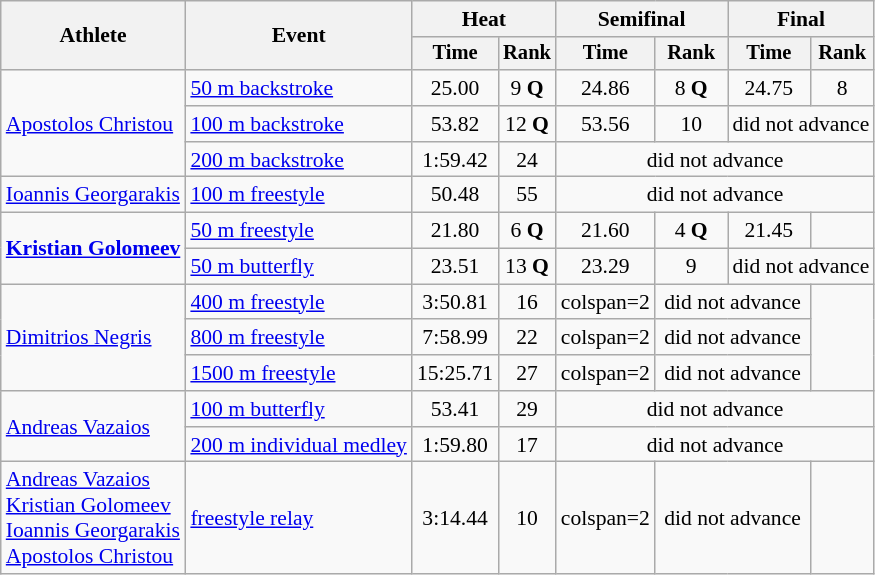<table class=wikitable style="font-size:90%">
<tr>
<th rowspan="2">Athlete</th>
<th rowspan="2">Event</th>
<th colspan="2">Heat</th>
<th colspan="2">Semifinal</th>
<th colspan="2">Final</th>
</tr>
<tr style="font-size:95%">
<th>Time</th>
<th>Rank</th>
<th>Time</th>
<th>Rank</th>
<th>Time</th>
<th>Rank</th>
</tr>
<tr align=center>
<td align=left rowspan=3><a href='#'>Apostolos Christou</a></td>
<td align=left><a href='#'>50 m backstroke</a></td>
<td>25.00</td>
<td>9 <strong>Q</strong></td>
<td>24.86</td>
<td>8 <strong>Q</strong></td>
<td>24.75</td>
<td>8</td>
</tr>
<tr align=center>
<td align=left><a href='#'>100 m backstroke</a></td>
<td>53.82</td>
<td>12 <strong>Q</strong></td>
<td>53.56</td>
<td>10</td>
<td colspan=2>did not advance</td>
</tr>
<tr align=center>
<td align=left><a href='#'>200 m backstroke</a></td>
<td>1:59.42</td>
<td>24</td>
<td colspan=4>did not advance</td>
</tr>
<tr align=center>
<td align=left><a href='#'>Ioannis Georgarakis</a></td>
<td align=left><a href='#'>100 m freestyle</a></td>
<td>50.48</td>
<td>55</td>
<td colspan=4>did not advance</td>
</tr>
<tr align=center>
<td align=left rowspan=2><strong><a href='#'>Kristian Golomeev</a></strong></td>
<td align=left><a href='#'>50 m freestyle</a></td>
<td>21.80</td>
<td>6 <strong>Q</strong></td>
<td>21.60</td>
<td>4 <strong>Q</strong></td>
<td>21.45</td>
<td></td>
</tr>
<tr align=center>
<td align=left><a href='#'>50 m butterfly</a></td>
<td>23.51</td>
<td>13 <strong>Q</strong></td>
<td>23.29</td>
<td>9</td>
<td colspan=2>did not advance</td>
</tr>
<tr align=center>
<td align=left rowspan=3><a href='#'>Dimitrios Negris</a></td>
<td align=left><a href='#'>400 m freestyle</a></td>
<td>3:50.81</td>
<td>16</td>
<td>colspan=2 </td>
<td colspan=2>did not advance</td>
</tr>
<tr align=center>
<td align=left><a href='#'>800 m freestyle</a></td>
<td>7:58.99</td>
<td>22</td>
<td>colspan=2 </td>
<td colspan=2>did not advance</td>
</tr>
<tr align=center>
<td align=left><a href='#'>1500 m freestyle</a></td>
<td>15:25.71</td>
<td>27</td>
<td>colspan=2 </td>
<td colspan=2>did not advance</td>
</tr>
<tr align=center>
<td align=left rowspan=2><a href='#'>Andreas Vazaios</a></td>
<td align=left><a href='#'>100 m butterfly</a></td>
<td>53.41</td>
<td>29</td>
<td colspan=4>did not advance</td>
</tr>
<tr align=center>
<td align=left><a href='#'>200 m individual medley</a></td>
<td>1:59.80</td>
<td>17</td>
<td colspan=4>did not advance</td>
</tr>
<tr align=center>
<td align=left><a href='#'>Andreas Vazaios</a><br><a href='#'>Kristian Golomeev</a><br><a href='#'>Ioannis Georgarakis</a><br><a href='#'>Apostolos Christou</a></td>
<td align=left><a href='#'> freestyle relay</a></td>
<td>3:14.44</td>
<td>10</td>
<td>colspan=2 </td>
<td colspan=2>did not advance</td>
</tr>
</table>
